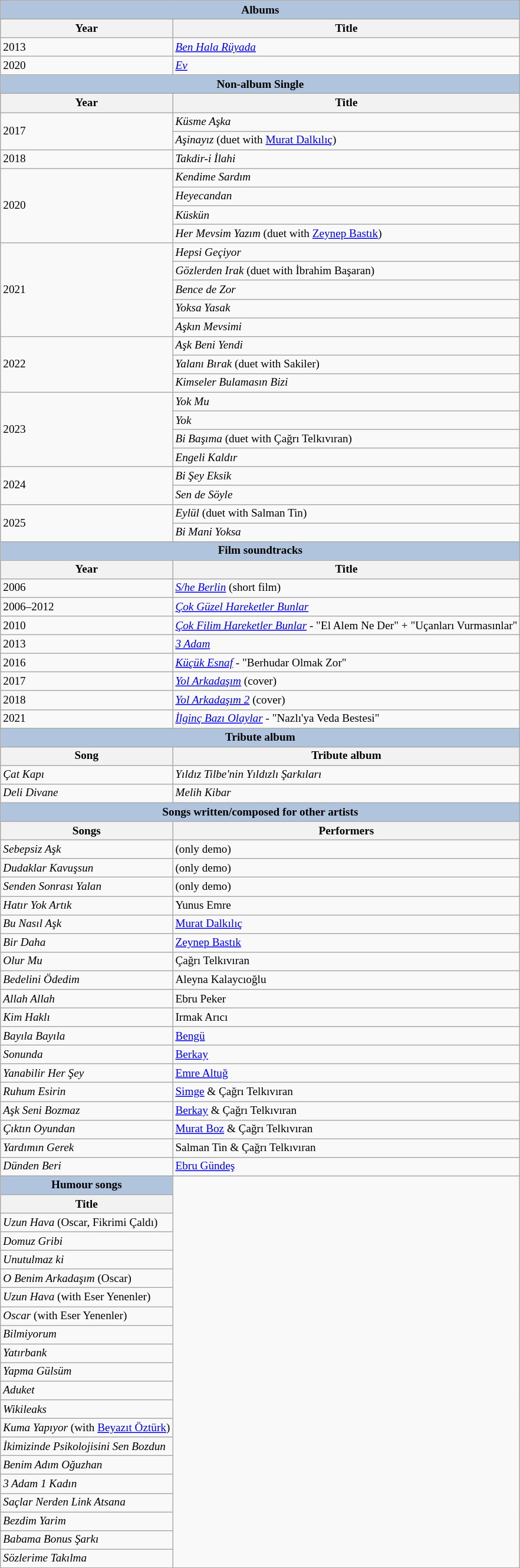<table class="wikitable" style="font-size:80%">
<tr>
<th colspan="2" style="background:LightSteelBlue">Albums</th>
</tr>
<tr>
<th>Year</th>
<th>Title</th>
</tr>
<tr>
<td>2013</td>
<td><em><a href='#'>Ben Hala Rüyada</a></em></td>
</tr>
<tr>
<td>2020</td>
<td><em><a href='#'>Ev</a></em></td>
</tr>
<tr>
<th colspan="2" style="background:LightSteelBlue">Non-album Single</th>
</tr>
<tr>
<th>Year</th>
<th>Title</th>
</tr>
<tr>
<td rowspan="2">2017</td>
<td><em>Küsme Aşka</em></td>
</tr>
<tr>
<td><em>Aşinayız</em> (duet with <a href='#'>Murat Dalkılıç</a>)</td>
</tr>
<tr>
<td>2018</td>
<td><em>Takdir-i İlahi</em></td>
</tr>
<tr>
<td rowspan="4">2020</td>
<td><em>Kendime Sardım</em></td>
</tr>
<tr>
<td><em>Heyecandan</em></td>
</tr>
<tr>
<td><em>Küskün</em></td>
</tr>
<tr>
<td><em>Her Mevsim Yazım</em> (duet with <a href='#'>Zeynep Bastık</a>)</td>
</tr>
<tr>
<td rowspan="5">2021</td>
<td><em>Hepsi Geçiyor</em></td>
</tr>
<tr>
<td><em>Gözlerden Irak</em> (duet with İbrahim Başaran)</td>
</tr>
<tr>
<td><em>Bence de Zor</em></td>
</tr>
<tr>
<td><em>Yoksa Yasak</em></td>
</tr>
<tr>
<td><em>Aşkın Mevsimi</em></td>
</tr>
<tr>
<td rowspan="3">2022</td>
<td><em>Aşk Beni Yendi</em></td>
</tr>
<tr>
<td><em>Yalanı Bırak</em> (duet with Sakiler)</td>
</tr>
<tr>
<td><em>Kimseler Bulamasın Bizi</em></td>
</tr>
<tr>
<td rowspan="4">2023</td>
<td><em>Yok Mu</em></td>
</tr>
<tr>
<td><em>Yok</em></td>
</tr>
<tr>
<td><em>Bi Başıma</em> (duet with Çağrı Telkıvıran)</td>
</tr>
<tr>
<td><em>Engeli Kaldır</em></td>
</tr>
<tr>
<td rowspan="2">2024</td>
<td><em>Bi Şey Eksik</em></td>
</tr>
<tr>
<td><em>Sen de Söyle</em></td>
</tr>
<tr>
<td rowspan="2">2025</td>
<td><em>Eylül</em> (duet with Salman Tin)</td>
</tr>
<tr>
<td><em>Bi Mani Yoksa</em></td>
</tr>
<tr>
<th colspan="2" style="background:LightSteelBlue">Film soundtracks</th>
</tr>
<tr>
<th>Year</th>
<th>Title</th>
</tr>
<tr>
<td>2006</td>
<td><em><a href='#'>S/he Berlin</a></em> (short film)</td>
</tr>
<tr>
<td>2006–2012</td>
<td><em><a href='#'>Çok Güzel Hareketler Bunlar</a></em></td>
</tr>
<tr>
<td>2010</td>
<td><em><a href='#'>Çok Filim Hareketler Bunlar</a></em> - "El Alem Ne Der" + "Uçanları Vurmasınlar"</td>
</tr>
<tr>
<td>2013</td>
<td><em><a href='#'>3 Adam</a></em></td>
</tr>
<tr>
<td>2016</td>
<td><em><a href='#'>Küçük Esnaf</a></em> - "Berhudar Olmak Zor"</td>
</tr>
<tr>
<td>2017</td>
<td><em><a href='#'>Yol Arkadaşım</a></em> (cover)</td>
</tr>
<tr>
<td>2018</td>
<td><em><a href='#'>Yol Arkadaşım 2</a></em> (cover)</td>
</tr>
<tr>
<td>2021</td>
<td><em><a href='#'>İlginç Bazı Olaylar</a></em> - "Nazlı'ya Veda Bestesi"</td>
</tr>
<tr>
<th colspan="2" style="background:LightSteelBlue">Tribute album</th>
</tr>
<tr>
<th>Song</th>
<th>Tribute album</th>
</tr>
<tr>
<td><em>Çat Kapı</em></td>
<td><em>Yıldız Tilbe'nin Yıldızlı Şarkıları</em></td>
</tr>
<tr>
<td><em>Deli Divane</em></td>
<td><em>Melih Kibar</em></td>
</tr>
<tr>
<th colspan="2" style="background:LightSteelBlue">Songs written/composed for other artists</th>
</tr>
<tr>
<th>Songs</th>
<th>Performers</th>
</tr>
<tr>
<td><em>Sebepsiz Aşk</em></td>
<td>(only demo)</td>
</tr>
<tr>
<td><em>Dudaklar Kavuşsun</em></td>
<td>(only demo)</td>
</tr>
<tr>
<td><em>Senden Sonrası Yalan</em></td>
<td>(only demo)</td>
</tr>
<tr>
<td><em>Hatır Yok Artık</em></td>
<td>Yunus Emre</td>
</tr>
<tr>
<td><em>Bu Nasıl Aşk</em></td>
<td><a href='#'>Murat Dalkılıç</a></td>
</tr>
<tr>
<td><em>Bir Daha</em></td>
<td><a href='#'>Zeynep Bastık</a></td>
</tr>
<tr>
<td><em>Olur Mu</em></td>
<td>Çağrı Telkıvıran</td>
</tr>
<tr>
<td><em>Bedelini Ödedim</em></td>
<td>Aleyna Kalaycıoğlu</td>
</tr>
<tr>
<td><em>Allah Allah</em></td>
<td>Ebru Peker</td>
</tr>
<tr>
<td><em>Kim Haklı</em></td>
<td>Irmak Arıcı</td>
</tr>
<tr>
<td><em>Bayıla Bayıla</em></td>
<td><a href='#'>Bengü</a></td>
</tr>
<tr>
<td><em>Sonunda</em></td>
<td><a href='#'>Berkay</a></td>
</tr>
<tr>
<td><em>Yanabilir Her Şey</em></td>
<td><a href='#'>Emre Altuğ</a></td>
</tr>
<tr>
<td><em>Ruhum Esirin</em></td>
<td><a href='#'>Simge</a> & Çağrı Telkıvıran</td>
</tr>
<tr>
<td><em>Aşk Seni Bozmaz</em></td>
<td><a href='#'>Berkay</a> & Çağrı Telkıvıran</td>
</tr>
<tr>
<td><em>Çıktın Oyundan</em></td>
<td><a href='#'>Murat Boz</a> & Çağrı Telkıvıran</td>
</tr>
<tr>
<td><em>Yardımın Gerek</em></td>
<td>Salman Tin & Çağrı Telkıvıran</td>
</tr>
<tr>
<td><em>Dünden Beri</em></td>
<td><a href='#'>Ebru Gündeş</a></td>
</tr>
<tr>
<th colspan="1" style="background:LightSteelBlue">Humour songs</th>
</tr>
<tr>
<th>Title</th>
</tr>
<tr>
<td><em>Uzun Hava</em> (Oscar, Fikrimi Çaldı)</td>
</tr>
<tr>
<td><em>Domuz Gribi</em></td>
</tr>
<tr>
<td><em>Unutulmaz ki</em></td>
</tr>
<tr>
<td><em>O Benim Arkadaşım</em> (Oscar)</td>
</tr>
<tr>
<td><em>Uzun Hava</em> (with Eser Yenenler)</td>
</tr>
<tr>
<td><em>Oscar</em> (with Eser Yenenler)</td>
</tr>
<tr>
<td><em>Bilmiyorum</em></td>
</tr>
<tr>
<td><em>Yatırbank</em></td>
</tr>
<tr>
<td><em>Yapma Gülsüm</em></td>
</tr>
<tr>
<td><em>Aduket</em></td>
</tr>
<tr>
<td><em>Wikileaks</em></td>
</tr>
<tr>
<td><em>Kuma Yapıyor</em> (with <a href='#'>Beyazıt Öztürk</a>)</td>
</tr>
<tr>
<td><em>İkimizinde Psikolojisini Sen Bozdun</em></td>
</tr>
<tr>
<td><em>Benim Adım Oğuzhan</em></td>
</tr>
<tr>
<td><em>3 Adam 1 Kadın</em></td>
</tr>
<tr>
<td><em>Saçlar Nerden Link Atsana</em></td>
</tr>
<tr>
<td><em>Bezdim Yarim</em></td>
</tr>
<tr>
<td><em>Babama Bonus Şarkı</em></td>
</tr>
<tr>
<td><em>Sözlerime Takılma</em></td>
</tr>
</table>
